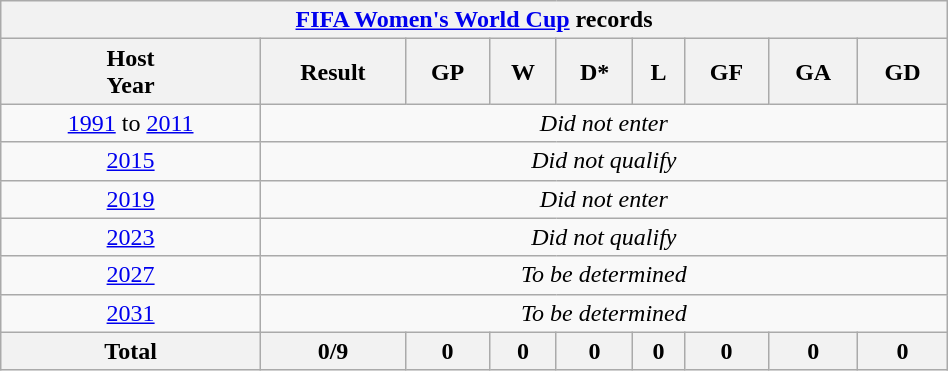<table class="wikitable" style="text-align: center; width:50%;">
<tr>
<th colspan="10"><a href='#'>FIFA Women's World Cup</a> records</th>
</tr>
<tr>
<th>Host<br>Year</th>
<th>Result</th>
<th>GP</th>
<th>W</th>
<th>D*</th>
<th>L</th>
<th>GF</th>
<th>GA</th>
<th>GD</th>
</tr>
<tr>
<td> <a href='#'>1991</a> to  <a href='#'>2011</a></td>
<td colspan=9><em>Did not enter</em></td>
</tr>
<tr>
<td> <a href='#'>2015</a></td>
<td colspan=9><em>Did not qualify</em></td>
</tr>
<tr>
<td> <a href='#'>2019</a></td>
<td colspan=9><em>Did not enter</em></td>
</tr>
<tr>
<td> <a href='#'>2023</a></td>
<td colspan=9><em>Did not qualify</em></td>
</tr>
<tr>
<td> <a href='#'>2027</a></td>
<td colspan=9><em>To be determined</em></td>
</tr>
<tr>
<td> <a href='#'>2031</a></td>
<td colspan=9><em>To be determined</em></td>
</tr>
<tr>
<th>Total</th>
<th>0/9</th>
<th>0</th>
<th>0</th>
<th>0</th>
<th>0</th>
<th>0</th>
<th>0</th>
<th>0</th>
</tr>
</table>
